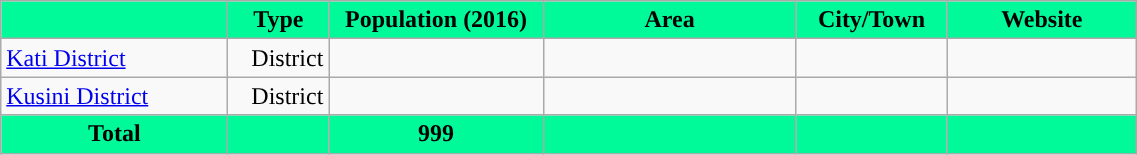<table class="wikitable sortable" style="text-align:right">
<tr>
<th style="width: 18%;background-color:MediumSpringGreen"" class=unsortable></th>
<th scope=col style="width: 8%;background-color:MediumSpringGreen"">Type</th>
<th scope=col style="width: 17%;background-color:MediumSpringGreen">Population (2016)</th>
<th scope=col style="width: 20%;background-color:MediumSpringGreen"">Area</th>
<th scope=col style="width: 12%;background-color:MediumSpringGreen" class=unsortable>City/Town</th>
<th scope=col style="width: 15%;background-color:MediumSpringGreen" class=unsortable>Website</th>
</tr>
<tr>
<td style="text-align:left;"><a href='#'>Kati District</a></td>
<td>District</td>
<td></td>
<td></td>
<td></td>
<td></td>
</tr>
<tr>
<td style="text-align:left;"><a href='#'>Kusini District</a></td>
<td>District</td>
<td></td>
<td></td>
<td></td>
<td></td>
</tr>
<tr>
<th style="background-color:MediumSpringGreen">Total</th>
<th style="background-color:MediumSpringGreen"></th>
<th style="background-color:MediumSpringGreen">999</th>
<th style="background-color:MediumSpringGreen"></th>
<th style="background-color:MediumSpringGreen"></th>
<th style="background-color:MediumSpringGreen"></th>
</tr>
</table>
